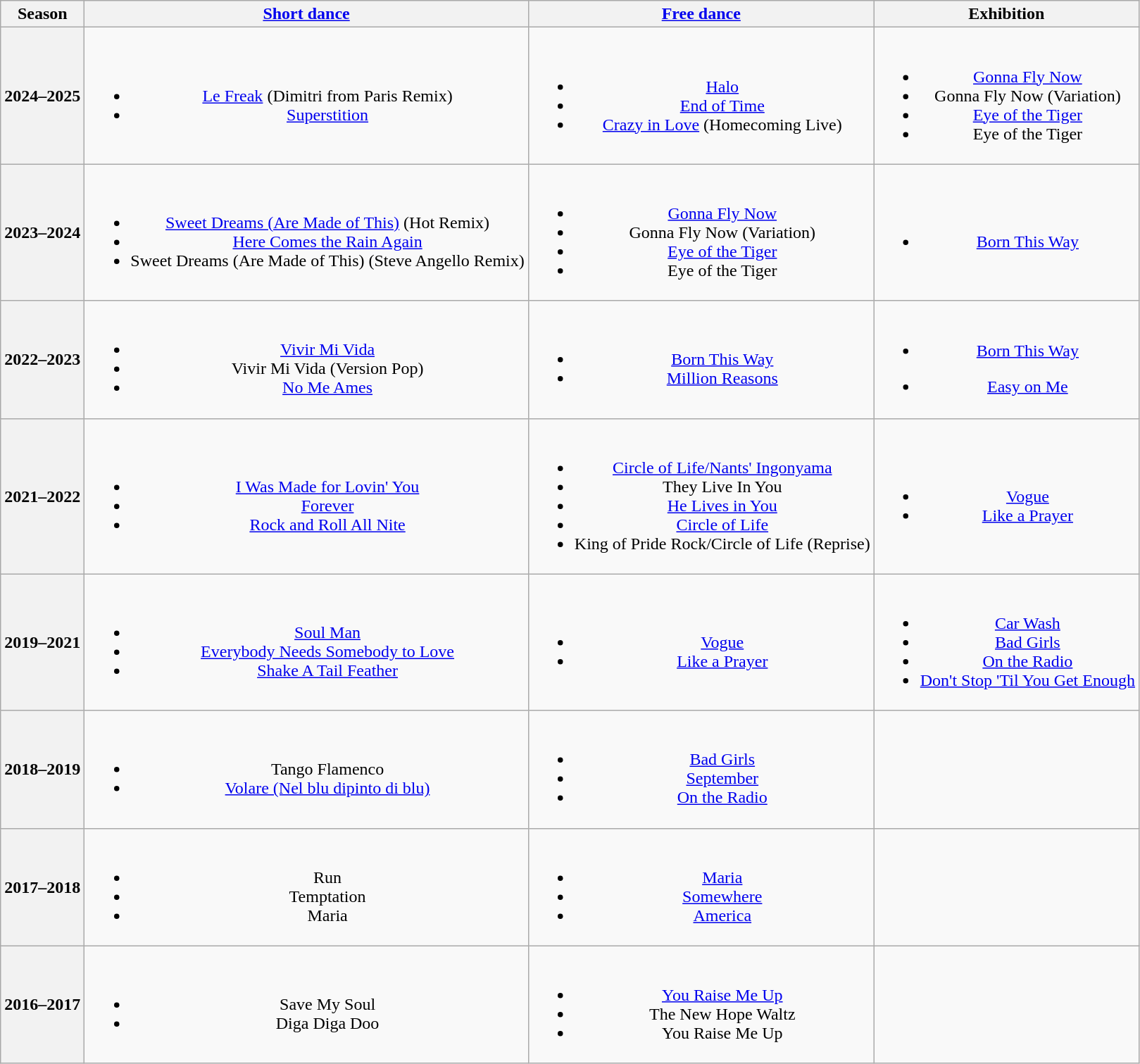<table class=wikitable style=text-align:center>
<tr>
<th>Season</th>
<th><a href='#'>Short dance</a></th>
<th><a href='#'>Free dance</a></th>
<th>Exhibition</th>
</tr>
<tr>
<th>2024–2025 <br> </th>
<td><br><ul><li><a href='#'>Le Freak</a> (Dimitri from Paris Remix) <br> </li><li><a href='#'>Superstition</a> <br> </li></ul></td>
<td><br><ul><li><a href='#'>Halo</a></li><li><a href='#'>End of Time</a></li><li><a href='#'>Crazy in Love</a> (Homecoming Live) <br> </li></ul></td>
<td><br><ul><li><a href='#'>Gonna Fly Now</a> <br> </li><li>Gonna Fly Now (Variation) <br> </li><li><a href='#'>Eye of the Tiger</a> <br> </li><li>Eye of the Tiger <br> </li></ul></td>
</tr>
<tr>
<th>2023–2024 <br> </th>
<td><br><ul><li><a href='#'>Sweet Dreams (Are Made of This)</a> (Hot Remix)</li><li><a href='#'>Here Comes the Rain Again</a></li><li>Sweet Dreams (Are Made of This) (Steve Angello Remix) <br> </li></ul></td>
<td><br><ul><li><a href='#'>Gonna Fly Now</a> <br> </li><li>Gonna Fly Now (Variation) <br> </li><li><a href='#'>Eye of the Tiger</a> <br> </li><li>Eye of the Tiger <br> </li></ul></td>
<td><br><ul><li><a href='#'>Born This Way</a> <br> </li></ul></td>
</tr>
<tr>
<th>2022–2023 <br> </th>
<td><br><ul><li><a href='#'>Vivir Mi Vida</a></li><li>Vivir Mi Vida (Version Pop) <br> </li><li><a href='#'>No Me Ames</a> <br> </li></ul></td>
<td><br><ul><li><a href='#'>Born This Way</a></li><li><a href='#'>Million Reasons</a> <br> </li></ul></td>
<td><br><ul><li><a href='#'>Born This Way</a> <br> </li></ul><ul><li><a href='#'>Easy on Me</a> <br></li></ul></td>
</tr>
<tr>
<th>2021–2022 <br> </th>
<td><br><ul><li> <a href='#'>I Was Made for Lovin' You</a></li><li> <a href='#'>Forever</a></li><li> <a href='#'>Rock and Roll All Nite</a> <br> </li></ul></td>
<td><br><ul><li><a href='#'>Circle of Life/Nants' Ingonyama</a></li><li>They Live In You</li><li><a href='#'>He Lives in You</a></li><li><a href='#'>Circle of Life</a></li><li>King of Pride Rock/Circle of Life (Reprise) <br> </li></ul></td>
<td><br><ul><li><a href='#'>Vogue</a></li><li><a href='#'>Like a Prayer</a> <br> </li></ul></td>
</tr>
<tr>
<th>2019–2021 <br> </th>
<td><br><ul><li> <a href='#'>Soul Man</a></li><li> <a href='#'>Everybody Needs Somebody to Love</a></li><li> <a href='#'>Shake A Tail Feather</a> <br> </li></ul></td>
<td><br><ul><li><a href='#'>Vogue</a></li><li><a href='#'>Like a Prayer</a> <br> </li></ul></td>
<td><br><ul><li><a href='#'>Car Wash</a> <br></li><li><a href='#'>Bad Girls</a></li><li><a href='#'>On the Radio</a> <br></li><li><a href='#'>Don't Stop 'Til You Get Enough</a> <br></li></ul></td>
</tr>
<tr>
<th>2018–2019 <br> </th>
<td><br><ul><li> Tango Flamenco <br></li><li> <a href='#'>Volare (Nel blu dipinto di blu)</a> <br></li></ul></td>
<td><br><ul><li><a href='#'>Bad Girls</a> <br></li><li><a href='#'>September</a> <br></li><li><a href='#'>On the Radio</a> <br></li></ul></td>
<td></td>
</tr>
<tr>
<th>2017–2018 <br> </th>
<td><br><ul><li>Run <br></li><li>Temptation <br></li><li>Maria <br></li></ul></td>
<td><br><ul><li><a href='#'>Maria</a> <br> </li><li><a href='#'>Somewhere</a></li><li><a href='#'>America</a> <br> </li></ul></td>
<td></td>
</tr>
<tr>
<th>2016–2017 <br> </th>
<td><br><ul><li> Save My Soul <br></li><li> Diga Diga Doo <br></li></ul></td>
<td><br><ul><li><a href='#'>You Raise Me Up</a> <br></li><li>The New Hope Waltz <br></li><li>You Raise Me Up <br></li></ul></td>
<td></td>
</tr>
</table>
